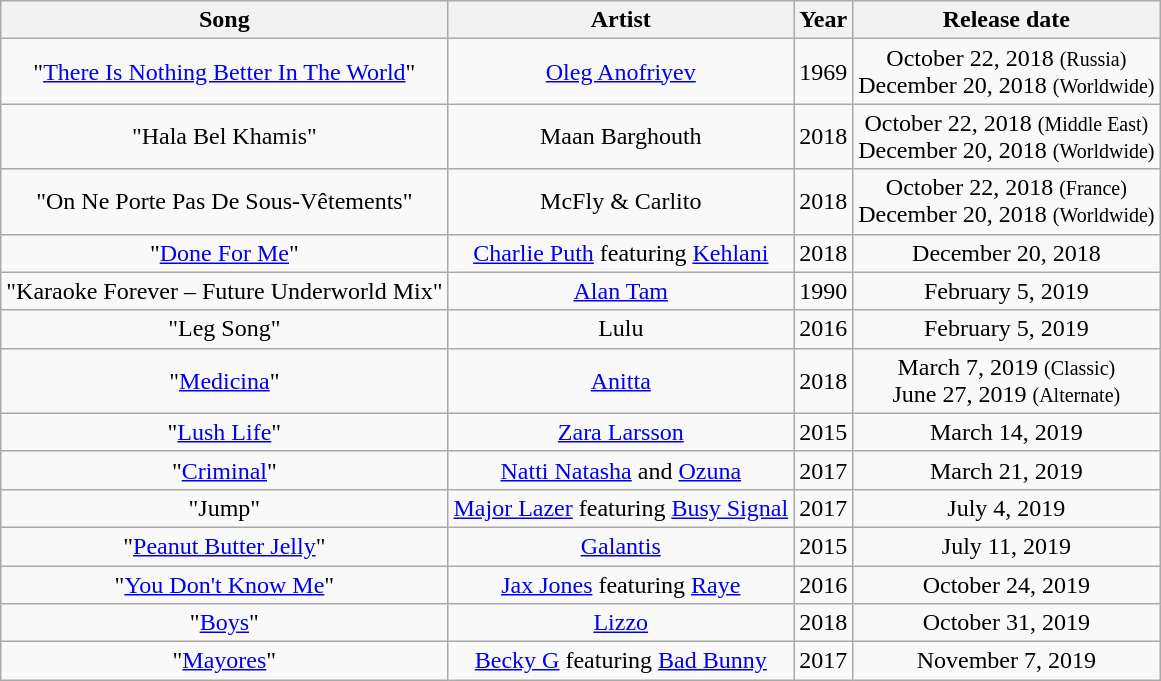<table class="wikitable sortable" style="text-align: center;">
<tr>
<th scope="col">Song</th>
<th scope="col">Artist</th>
<th scope="col">Year</th>
<th scope="col">Release date</th>
</tr>
<tr>
<td>"<a href='#'>There Is Nothing Better In The World</a>"</td>
<td><a href='#'>Oleg Anofriyev</a></td>
<td>1969</td>
<td>October 22, 2018 <small>(Russia)</small><br>December 20, 2018 <small>(Worldwide)</small></td>
</tr>
<tr>
<td>"Hala Bel Khamis"</td>
<td>Maan Barghouth</td>
<td>2018</td>
<td>October 22, 2018 <small>(Middle East)</small><br>December 20, 2018 <small>(Worldwide)</small></td>
</tr>
<tr>
<td>"On Ne Porte Pas De Sous-Vêtements"</td>
<td>McFly & Carlito</td>
<td>2018</td>
<td>October 22, 2018 <small>(France)</small><br>December 20, 2018 <small>(Worldwide)</small></td>
</tr>
<tr>
<td>"<a href='#'>Done For Me</a>"</td>
<td><a href='#'>Charlie Puth</a> featuring <a href='#'>Kehlani</a></td>
<td>2018</td>
<td>December 20, 2018</td>
</tr>
<tr>
<td>"Karaoke Forever – Future Underworld Mix"</td>
<td><a href='#'>Alan Tam</a></td>
<td>1990</td>
<td>February 5, 2019</td>
</tr>
<tr>
<td>"Leg Song"</td>
<td>Lulu</td>
<td>2016</td>
<td>February 5, 2019</td>
</tr>
<tr>
<td>"<a href='#'>Medicina</a>"</td>
<td><a href='#'>Anitta</a></td>
<td>2018</td>
<td>March 7, 2019 <small>(Classic)</small><br>June 27, 2019 <small>(Alternate)</small></td>
</tr>
<tr>
<td>"<a href='#'>Lush Life</a>"</td>
<td><a href='#'>Zara Larsson</a></td>
<td>2015</td>
<td>March 14, 2019</td>
</tr>
<tr>
<td>"<a href='#'>Criminal</a>"</td>
<td><a href='#'>Natti Natasha</a> and <a href='#'>Ozuna</a></td>
<td>2017</td>
<td>March 21, 2019</td>
</tr>
<tr>
<td>"Jump"</td>
<td><a href='#'>Major Lazer</a> featuring <a href='#'>Busy Signal</a></td>
<td>2017</td>
<td>July 4, 2019</td>
</tr>
<tr>
<td>"<a href='#'>Peanut Butter Jelly</a>"</td>
<td><a href='#'>Galantis</a></td>
<td>2015</td>
<td>July 11, 2019</td>
</tr>
<tr>
<td>"<a href='#'>You Don't Know Me</a>"</td>
<td><a href='#'>Jax Jones</a> featuring <a href='#'>Raye</a></td>
<td>2016</td>
<td>October 24, 2019</td>
</tr>
<tr>
<td>"<a href='#'>Boys</a>"</td>
<td><a href='#'>Lizzo</a></td>
<td>2018</td>
<td>October 31, 2019</td>
</tr>
<tr>
<td>"<a href='#'>Mayores</a>"</td>
<td><a href='#'>Becky G</a> featuring <a href='#'>Bad Bunny</a></td>
<td>2017</td>
<td>November 7, 2019</td>
</tr>
</table>
